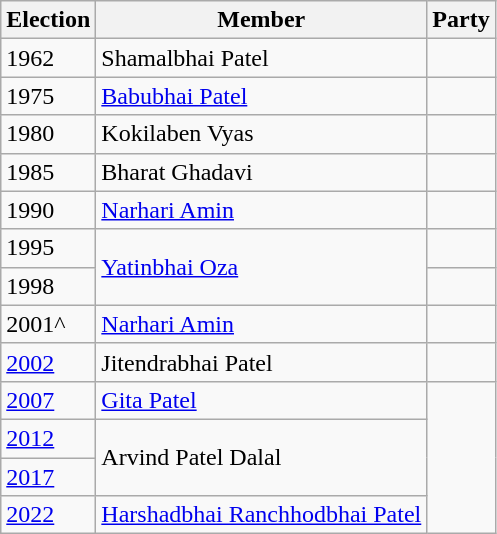<table class="wikitable sortable">
<tr>
<th>Election</th>
<th>Member</th>
<th colspan="2">Party</th>
</tr>
<tr>
<td>1962</td>
<td>Shamalbhai Patel</td>
<td></td>
</tr>
<tr>
<td>1975</td>
<td><a href='#'>Babubhai Patel</a></td>
<td></td>
</tr>
<tr>
<td>1980</td>
<td>Kokilaben Vyas</td>
<td></td>
</tr>
<tr>
<td>1985</td>
<td>Bharat Ghadavi</td>
<td></td>
</tr>
<tr>
<td>1990</td>
<td><a href='#'>Narhari Amin</a></td>
<td></td>
</tr>
<tr>
<td>1995</td>
<td rowspan=2><a href='#'>Yatinbhai Oza</a></td>
<td></td>
</tr>
<tr>
<td>1998</td>
</tr>
<tr>
<td>2001^</td>
<td><a href='#'>Narhari Amin</a></td>
<td></td>
</tr>
<tr>
<td><a href='#'>2002</a></td>
<td>Jitendrabhai Patel</td>
<td></td>
</tr>
<tr>
<td><a href='#'>2007</a></td>
<td><a href='#'>Gita Patel</a></td>
</tr>
<tr>
<td><a href='#'>2012</a></td>
<td rowspan=2>Arvind Patel Dalal</td>
</tr>
<tr>
<td><a href='#'>2017</a></td>
</tr>
<tr>
<td><a href='#'>2022</a></td>
<td><a href='#'>Harshadbhai Ranchhodbhai Patel</a></td>
</tr>
</table>
